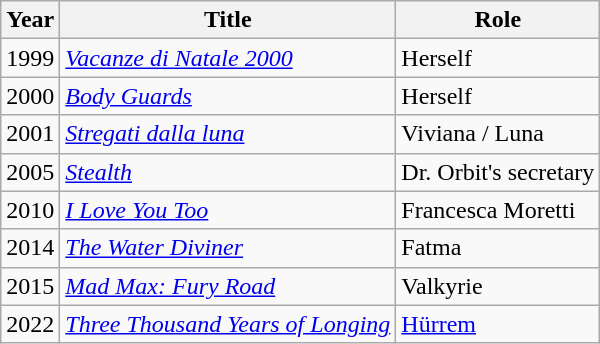<table class="wikitable sortable">
<tr>
<th>Year</th>
<th>Title</th>
<th>Role</th>
</tr>
<tr>
<td>1999</td>
<td><em><a href='#'>Vacanze di Natale 2000</a></em></td>
<td>Herself</td>
</tr>
<tr>
<td>2000</td>
<td><em><a href='#'>Body Guards</a></em></td>
<td>Herself</td>
</tr>
<tr>
<td>2001</td>
<td><em><a href='#'>Stregati dalla luna</a></em></td>
<td>Viviana / Luna</td>
</tr>
<tr>
<td>2005</td>
<td><em><a href='#'>Stealth</a></em></td>
<td>Dr. Orbit's secretary</td>
</tr>
<tr>
<td>2010</td>
<td><em><a href='#'>I Love You Too</a></em></td>
<td>Francesca Moretti</td>
</tr>
<tr>
<td>2014</td>
<td><em><a href='#'>The Water Diviner</a></em></td>
<td>Fatma</td>
</tr>
<tr>
<td>2015</td>
<td><em><a href='#'>Mad Max: Fury Road</a></em></td>
<td>Valkyrie</td>
</tr>
<tr>
<td>2022</td>
<td><em><a href='#'>Three Thousand Years of Longing</a></em></td>
<td><a href='#'>Hürrem</a></td>
</tr>
</table>
